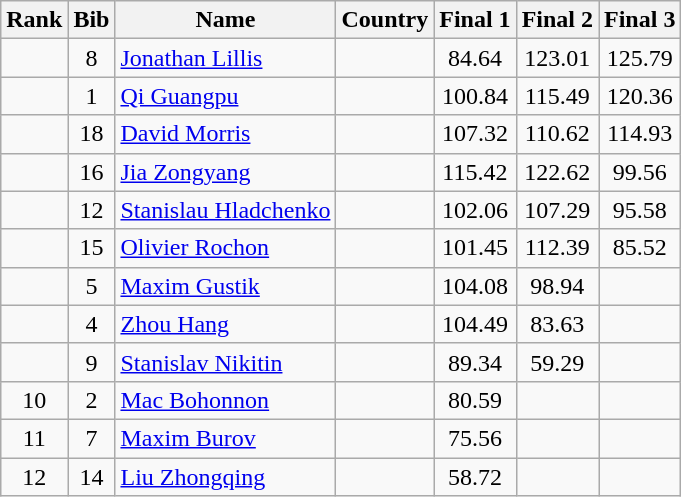<table class="wikitable sortable" style="text-align:center">
<tr>
<th>Rank</th>
<th>Bib</th>
<th>Name</th>
<th>Country</th>
<th>Final 1</th>
<th>Final 2</th>
<th>Final 3</th>
</tr>
<tr>
<td></td>
<td>8</td>
<td align=left><a href='#'>Jonathan Lillis</a></td>
<td align=left></td>
<td>84.64</td>
<td>123.01</td>
<td>125.79</td>
</tr>
<tr>
<td></td>
<td>1</td>
<td align=left><a href='#'>Qi Guangpu</a></td>
<td align=left></td>
<td>100.84</td>
<td>115.49</td>
<td>120.36</td>
</tr>
<tr>
<td></td>
<td>18</td>
<td align=left><a href='#'>David Morris</a></td>
<td align=left></td>
<td>107.32</td>
<td>110.62</td>
<td>114.93</td>
</tr>
<tr>
<td></td>
<td>16</td>
<td align=left><a href='#'>Jia Zongyang</a></td>
<td align=left></td>
<td>115.42</td>
<td>122.62</td>
<td>99.56</td>
</tr>
<tr>
<td></td>
<td>12</td>
<td align=left><a href='#'>Stanislau Hladchenko</a></td>
<td align=left></td>
<td>102.06</td>
<td>107.29</td>
<td>95.58</td>
</tr>
<tr>
<td></td>
<td>15</td>
<td align=left><a href='#'>Olivier Rochon</a></td>
<td align=left></td>
<td>101.45</td>
<td>112.39</td>
<td>85.52</td>
</tr>
<tr>
<td></td>
<td>5</td>
<td align=left><a href='#'>Maxim Gustik</a></td>
<td align=left></td>
<td>104.08</td>
<td>98.94</td>
<td></td>
</tr>
<tr>
<td></td>
<td>4</td>
<td align=left><a href='#'>Zhou Hang</a></td>
<td align=left></td>
<td>104.49</td>
<td>83.63</td>
<td></td>
</tr>
<tr>
<td></td>
<td>9</td>
<td align=left><a href='#'>Stanislav Nikitin</a></td>
<td align=left></td>
<td>89.34</td>
<td>59.29</td>
<td></td>
</tr>
<tr>
<td>10</td>
<td>2</td>
<td align=left><a href='#'>Mac Bohonnon</a></td>
<td align=left></td>
<td>80.59</td>
<td></td>
<td></td>
</tr>
<tr>
<td>11</td>
<td>7</td>
<td align=left><a href='#'>Maxim Burov</a></td>
<td align=left></td>
<td>75.56</td>
<td></td>
<td></td>
</tr>
<tr>
<td>12</td>
<td>14</td>
<td align=left><a href='#'>Liu Zhongqing</a></td>
<td align=left></td>
<td>58.72</td>
<td></td>
<td></td>
</tr>
</table>
